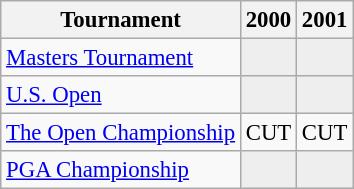<table class="wikitable" style="font-size:95%;text-align:center;">
<tr>
<th>Tournament</th>
<th>2000</th>
<th>2001</th>
</tr>
<tr>
<td align=left><a href='#'>Masters Tournament</a></td>
<td style="background:#eeeeee;"></td>
<td style="background:#eeeeee;"></td>
</tr>
<tr>
<td align=left><a href='#'>U.S. Open</a></td>
<td style="background:#eeeeee;"></td>
<td style="background:#eeeeee;"></td>
</tr>
<tr>
<td align=left><a href='#'>The Open Championship</a></td>
<td>CUT</td>
<td>CUT</td>
</tr>
<tr>
<td align=left><a href='#'>PGA Championship</a></td>
<td style="background:#eeeeee;"></td>
<td style="background:#eeeeee;"></td>
</tr>
</table>
